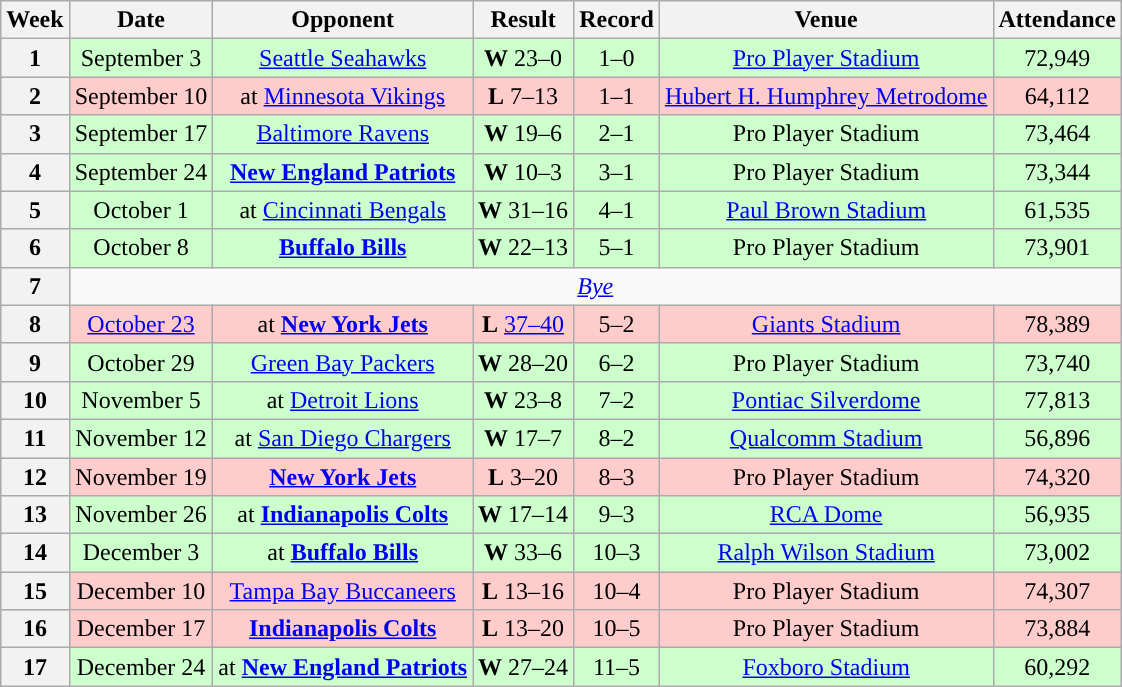<table class="wikitable" style="text-align:center">
<tr>
<th>Week</th>
<th>Date</th>
<th>Opponent</th>
<th>Result</th>
<th>Record</th>
<th>Venue</th>
<th>Attendance</th>
</tr>
<tr style="background:#cfc">
<th>1</th>
<td>September 3</td>
<td><a href='#'>Seattle Seahawks</a></td>
<td><strong>W</strong> 23–0</td>
<td>1–0</td>
<td><a href='#'>Pro Player Stadium</a></td>
<td>72,949</td>
</tr>
<tr style="background:#fcc">
<th>2</th>
<td>September 10</td>
<td>at <a href='#'>Minnesota Vikings</a></td>
<td><strong>L</strong> 7–13</td>
<td>1–1</td>
<td><a href='#'>Hubert H. Humphrey Metrodome</a></td>
<td>64,112</td>
</tr>
<tr style="background:#cfc">
<th>3</th>
<td>September 17</td>
<td><a href='#'>Baltimore Ravens</a></td>
<td><strong>W</strong> 19–6</td>
<td>2–1</td>
<td>Pro Player Stadium</td>
<td>73,464</td>
</tr>
<tr style="background:#cfc">
<th>4</th>
<td>September 24</td>
<td><strong><a href='#'>New England Patriots</a></strong></td>
<td><strong>W</strong> 10–3</td>
<td>3–1</td>
<td>Pro Player Stadium</td>
<td>73,344</td>
</tr>
<tr style="background:#cfc">
<th>5</th>
<td>October 1</td>
<td>at <a href='#'>Cincinnati Bengals</a></td>
<td><strong>W</strong> 31–16</td>
<td>4–1</td>
<td><a href='#'>Paul Brown Stadium</a></td>
<td>61,535</td>
</tr>
<tr style="background:#cfc">
<th>6</th>
<td>October 8</td>
<td><strong><a href='#'>Buffalo Bills</a></strong></td>
<td><strong>W</strong> 22–13</td>
<td>5–1</td>
<td>Pro Player Stadium</td>
<td>73,901</td>
</tr>
<tr>
<th>7</th>
<td colspan=6 align="center"><em><a href='#'>Bye</a></em></td>
</tr>
<tr style="background:#fcc">
<th>8</th>
<td><a href='#'>October 23</a></td>
<td>at <strong><a href='#'>New York Jets</a></strong></td>
<td><strong>L</strong> <a href='#'> 37–40 </a></td>
<td>5–2</td>
<td><a href='#'>Giants Stadium</a></td>
<td>78,389</td>
</tr>
<tr style="background:#cfc">
<th>9</th>
<td>October 29</td>
<td><a href='#'>Green Bay Packers</a></td>
<td><strong>W</strong> 28–20</td>
<td>6–2</td>
<td>Pro Player Stadium</td>
<td>73,740</td>
</tr>
<tr style="background:#cfc">
<th>10</th>
<td>November 5</td>
<td>at <a href='#'>Detroit Lions</a></td>
<td><strong>W</strong> 23–8</td>
<td>7–2</td>
<td><a href='#'>Pontiac Silverdome</a></td>
<td>77,813</td>
</tr>
<tr style="background:#cfc">
<th>11</th>
<td>November 12</td>
<td>at <a href='#'>San Diego Chargers</a></td>
<td><strong>W</strong> 17–7</td>
<td>8–2</td>
<td><a href='#'>Qualcomm Stadium</a></td>
<td>56,896</td>
</tr>
<tr style="background:#fcc">
<th>12</th>
<td>November 19</td>
<td><strong><a href='#'>New York Jets</a></strong></td>
<td><strong>L</strong> 3–20</td>
<td>8–3</td>
<td>Pro Player Stadium</td>
<td>74,320</td>
</tr>
<tr style="background:#cfc">
<th>13</th>
<td>November 26</td>
<td>at <strong><a href='#'>Indianapolis Colts</a></strong></td>
<td><strong>W</strong> 17–14</td>
<td>9–3</td>
<td><a href='#'>RCA Dome</a></td>
<td>56,935</td>
</tr>
<tr style="background:#cfc">
<th>14</th>
<td>December 3</td>
<td>at <strong><a href='#'>Buffalo Bills</a></strong></td>
<td><strong>W</strong> 33–6</td>
<td>10–3</td>
<td><a href='#'>Ralph Wilson Stadium</a></td>
<td>73,002</td>
</tr>
<tr style="background:#fcc">
<th>15</th>
<td>December 10</td>
<td><a href='#'>Tampa Bay Buccaneers</a></td>
<td><strong>L</strong> 13–16</td>
<td>10–4</td>
<td>Pro Player Stadium</td>
<td>74,307</td>
</tr>
<tr style="background:#fcc">
<th>16</th>
<td>December 17</td>
<td><strong><a href='#'>Indianapolis Colts</a></strong></td>
<td><strong>L</strong> 13–20</td>
<td>10–5</td>
<td>Pro Player Stadium</td>
<td>73,884</td>
</tr>
<tr style="background:#cfc">
<th>17</th>
<td>December 24</td>
<td>at <strong><a href='#'>New England Patriots</a></strong></td>
<td><strong>W</strong> 27–24</td>
<td>11–5</td>
<td><a href='#'>Foxboro Stadium</a></td>
<td>60,292</td>
</tr>
</table>
